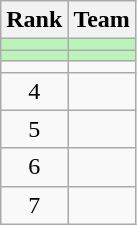<table class=wikitable style="text-align:center;">
<tr>
<th>Rank</th>
<th>Team</th>
</tr>
<tr bgcolor=bbf3bb>
<td></td>
<td align=left></td>
</tr>
<tr bgcolor=bbf3bb>
<td></td>
<td align=left></td>
</tr>
<tr>
<td></td>
<td align=left></td>
</tr>
<tr>
<td>4</td>
<td align=left></td>
</tr>
<tr>
<td>5</td>
<td align=left></td>
</tr>
<tr>
<td>6</td>
<td align=left></td>
</tr>
<tr>
<td>7</td>
<td align=left></td>
</tr>
</table>
